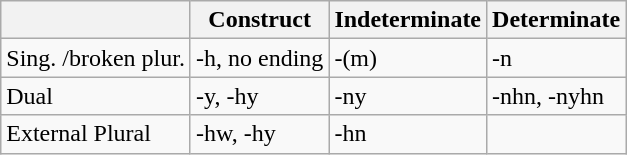<table class="wikitable">
<tr>
<th></th>
<th>Construct</th>
<th>Indeterminate</th>
<th>Determinate</th>
</tr>
<tr>
<td>Sing. /broken plur.</td>
<td>-h, no ending</td>
<td>-(m)</td>
<td>-n</td>
</tr>
<tr>
<td>Dual</td>
<td>-y, -hy</td>
<td>-ny</td>
<td>-nhn, -nyhn</td>
</tr>
<tr>
<td>External Plural</td>
<td>-hw, -hy</td>
<td>-hn</td>
<td></td>
</tr>
</table>
